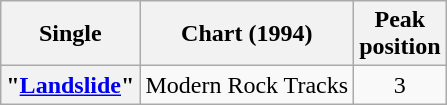<table class="wikitable plainrowheaders">
<tr>
<th>Single</th>
<th>Chart (1994)</th>
<th>Peak<br> position</th>
</tr>
<tr>
<th scope="row">"<a href='#'>Landslide</a>"</th>
<td>Modern Rock Tracks</td>
<td align="center">3</td>
</tr>
</table>
